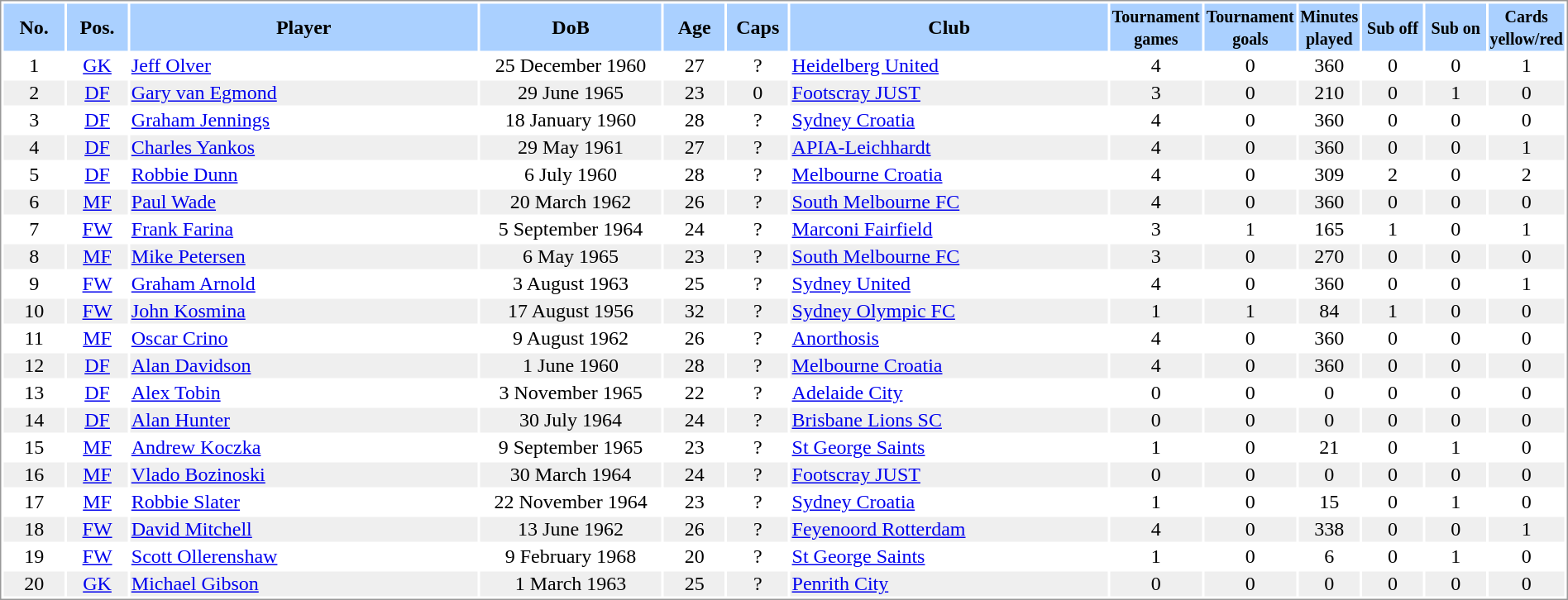<table border="0" width="100%" style="border: 1px solid #999; background-color:#FFFFFF; text-align:center">
<tr align="center" bgcolor="#AAD0FF">
<th width=4%>No.</th>
<th width=4%>Pos.</th>
<th width=23%>Player</th>
<th width=12%>DoB</th>
<th width=4%>Age</th>
<th width=4%>Caps</th>
<th width=21%>Club</th>
<th width=6%><small>Tournament<br>games</small></th>
<th width=6%><small>Tournament<br>goals</small></th>
<th width=4%><small>Minutes<br>played</small></th>
<th width=4%><small>Sub off</small></th>
<th width=4%><small>Sub on</small></th>
<th width=4%><small>Cards<br>yellow/red</small></th>
</tr>
<tr>
<td>1</td>
<td><a href='#'>GK</a></td>
<td align="left"><a href='#'>Jeff Olver</a></td>
<td>25 December 1960</td>
<td>27</td>
<td>?</td>
<td align="left"> <a href='#'>Heidelberg United</a></td>
<td>4</td>
<td>0</td>
<td>360</td>
<td>0</td>
<td>0</td>
<td>1</td>
</tr>
<tr bgcolor="#EFEFEF">
<td>2</td>
<td><a href='#'>DF</a></td>
<td align="left"><a href='#'>Gary van Egmond</a></td>
<td>29 June 1965</td>
<td>23</td>
<td>0</td>
<td align="left"> <a href='#'>Footscray JUST</a></td>
<td>3</td>
<td>0</td>
<td>210</td>
<td>0</td>
<td>1</td>
<td>0</td>
</tr>
<tr>
<td>3</td>
<td><a href='#'>DF</a></td>
<td align="left"><a href='#'>Graham Jennings</a></td>
<td>18 January 1960</td>
<td>28</td>
<td>?</td>
<td align="left"> <a href='#'>Sydney Croatia</a></td>
<td>4</td>
<td>0</td>
<td>360</td>
<td>0</td>
<td>0</td>
<td>0</td>
</tr>
<tr bgcolor="#EFEFEF">
<td>4</td>
<td><a href='#'>DF</a></td>
<td align="left"><a href='#'>Charles Yankos</a></td>
<td>29 May 1961</td>
<td>27</td>
<td>?</td>
<td align="left"> <a href='#'>APIA-Leichhardt</a></td>
<td>4</td>
<td>0</td>
<td>360</td>
<td>0</td>
<td>0</td>
<td>1</td>
</tr>
<tr>
<td>5</td>
<td><a href='#'>DF</a></td>
<td align="left"><a href='#'>Robbie Dunn</a></td>
<td>6 July 1960</td>
<td>28</td>
<td>?</td>
<td align="left"> <a href='#'>Melbourne Croatia</a></td>
<td>4</td>
<td>0</td>
<td>309</td>
<td>2</td>
<td>0</td>
<td>2</td>
</tr>
<tr bgcolor="#EFEFEF">
<td>6</td>
<td><a href='#'>MF</a></td>
<td align="left"><a href='#'>Paul Wade</a></td>
<td>20 March 1962</td>
<td>26</td>
<td>?</td>
<td align="left"> <a href='#'>South Melbourne FC</a></td>
<td>4</td>
<td>0</td>
<td>360</td>
<td>0</td>
<td>0</td>
<td>0</td>
</tr>
<tr>
<td>7</td>
<td><a href='#'>FW</a></td>
<td align="left"><a href='#'>Frank Farina</a></td>
<td>5 September 1964</td>
<td>24</td>
<td>?</td>
<td align="left"> <a href='#'>Marconi Fairfield</a></td>
<td>3</td>
<td>1</td>
<td>165</td>
<td>1</td>
<td>0</td>
<td>1</td>
</tr>
<tr bgcolor="#EFEFEF">
<td>8</td>
<td><a href='#'>MF</a></td>
<td align="left"><a href='#'>Mike Petersen</a></td>
<td>6 May 1965</td>
<td>23</td>
<td>?</td>
<td align="left"> <a href='#'>South Melbourne FC</a></td>
<td>3</td>
<td>0</td>
<td>270</td>
<td>0</td>
<td>0</td>
<td>0</td>
</tr>
<tr>
<td>9</td>
<td><a href='#'>FW</a></td>
<td align="left"><a href='#'>Graham Arnold</a></td>
<td>3 August 1963</td>
<td>25</td>
<td>?</td>
<td align="left"> <a href='#'>Sydney United</a></td>
<td>4</td>
<td>0</td>
<td>360</td>
<td>0</td>
<td>0</td>
<td>1</td>
</tr>
<tr bgcolor="#EFEFEF">
<td>10</td>
<td><a href='#'>FW</a></td>
<td align="left"><a href='#'>John Kosmina</a></td>
<td>17 August 1956</td>
<td>32</td>
<td>?</td>
<td align="left"> <a href='#'>Sydney Olympic FC</a></td>
<td>1</td>
<td>1</td>
<td>84</td>
<td>1</td>
<td>0</td>
<td>0</td>
</tr>
<tr>
<td>11</td>
<td><a href='#'>MF</a></td>
<td align="left"><a href='#'>Oscar Crino</a></td>
<td>9 August 1962</td>
<td>26</td>
<td>?</td>
<td align="left"> <a href='#'>Anorthosis</a></td>
<td>4</td>
<td>0</td>
<td>360</td>
<td>0</td>
<td>0</td>
<td>0</td>
</tr>
<tr bgcolor="#EFEFEF">
<td>12</td>
<td><a href='#'>DF</a></td>
<td align="left"><a href='#'>Alan Davidson</a></td>
<td>1 June 1960</td>
<td>28</td>
<td>?</td>
<td align="left"> <a href='#'>Melbourne Croatia</a></td>
<td>4</td>
<td>0</td>
<td>360</td>
<td>0</td>
<td>0</td>
<td>0</td>
</tr>
<tr>
<td>13</td>
<td><a href='#'>DF</a></td>
<td align="left"><a href='#'>Alex Tobin</a></td>
<td>3 November 1965</td>
<td>22</td>
<td>?</td>
<td align="left"> <a href='#'>Adelaide City</a></td>
<td>0</td>
<td>0</td>
<td>0</td>
<td>0</td>
<td>0</td>
<td>0</td>
</tr>
<tr bgcolor="#EFEFEF">
<td>14</td>
<td><a href='#'>DF</a></td>
<td align="left"><a href='#'>Alan Hunter</a></td>
<td>30 July 1964</td>
<td>24</td>
<td>?</td>
<td align="left"> <a href='#'>Brisbane Lions SC</a></td>
<td>0</td>
<td>0</td>
<td>0</td>
<td>0</td>
<td>0</td>
<td>0</td>
</tr>
<tr>
<td>15</td>
<td><a href='#'>MF</a></td>
<td align="left"><a href='#'>Andrew Koczka</a></td>
<td>9 September 1965</td>
<td>23</td>
<td>?</td>
<td align="left"> <a href='#'>St George Saints</a></td>
<td>1</td>
<td>0</td>
<td>21</td>
<td>0</td>
<td>1</td>
<td>0</td>
</tr>
<tr bgcolor="#EFEFEF">
<td>16</td>
<td><a href='#'>MF</a></td>
<td align="left"><a href='#'>Vlado Bozinoski</a></td>
<td>30 March 1964</td>
<td>24</td>
<td>?</td>
<td align="left"> <a href='#'>Footscray JUST</a></td>
<td>0</td>
<td>0</td>
<td>0</td>
<td>0</td>
<td>0</td>
<td>0</td>
</tr>
<tr>
<td>17</td>
<td><a href='#'>MF</a></td>
<td align="left"><a href='#'>Robbie Slater</a></td>
<td>22 November 1964</td>
<td>23</td>
<td>?</td>
<td align="left"> <a href='#'>Sydney Croatia</a></td>
<td>1</td>
<td>0</td>
<td>15</td>
<td>0</td>
<td>1</td>
<td>0</td>
</tr>
<tr bgcolor="#EFEFEF">
<td>18</td>
<td><a href='#'>FW</a></td>
<td align="left"><a href='#'>David Mitchell</a></td>
<td>13 June 1962</td>
<td>26</td>
<td>?</td>
<td align="left"> <a href='#'>Feyenoord Rotterdam</a></td>
<td>4</td>
<td>0</td>
<td>338</td>
<td>0</td>
<td>0</td>
<td>1</td>
</tr>
<tr>
<td>19</td>
<td><a href='#'>FW</a></td>
<td align="left"><a href='#'>Scott Ollerenshaw</a></td>
<td>9 February 1968</td>
<td>20</td>
<td>?</td>
<td align="left"> <a href='#'>St George Saints</a></td>
<td>1</td>
<td>0</td>
<td>6</td>
<td>0</td>
<td>1</td>
<td>0</td>
</tr>
<tr bgcolor="#EFEFEF">
<td>20</td>
<td><a href='#'>GK</a></td>
<td align="left"><a href='#'>Michael Gibson</a></td>
<td>1 March 1963</td>
<td>25</td>
<td>?</td>
<td align="left"> <a href='#'>Penrith City</a></td>
<td>0</td>
<td>0</td>
<td>0</td>
<td>0</td>
<td>0</td>
<td>0</td>
</tr>
</table>
